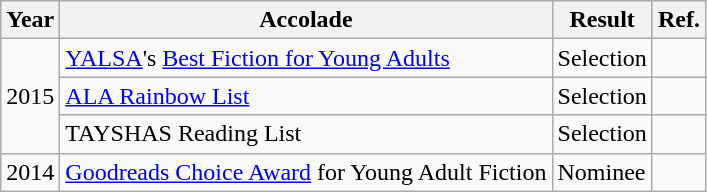<table class="wikitable sortable">
<tr>
<th>Year</th>
<th>Accolade</th>
<th>Result</th>
<th>Ref.</th>
</tr>
<tr>
<td rowspan="3">2015</td>
<td><a href='#'>YALSA</a>'s <a href='#'>Best Fiction for Young Adults</a></td>
<td>Selection</td>
<td></td>
</tr>
<tr>
<td><a href='#'>ALA Rainbow List</a></td>
<td>Selection</td>
<td></td>
</tr>
<tr>
<td>TAYSHAS Reading List</td>
<td>Selection</td>
<td></td>
</tr>
<tr>
<td>2014</td>
<td><a href='#'>Goodreads Choice Award</a> for Young Adult Fiction</td>
<td>Nominee</td>
<td></td>
</tr>
</table>
